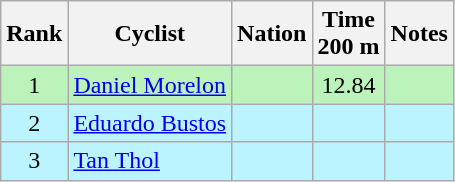<table class="wikitable sortable" style="text-align:center">
<tr>
<th>Rank</th>
<th>Cyclist</th>
<th>Nation</th>
<th>Time<br>200 m</th>
<th>Notes</th>
</tr>
<tr bgcolor=bbf3bb>
<td>1</td>
<td align=left><a href='#'>Daniel Morelon</a></td>
<td align=left></td>
<td>12.84</td>
<td></td>
</tr>
<tr bgcolor=bbf3ff>
<td>2</td>
<td align=left><a href='#'>Eduardo Bustos</a></td>
<td align=left></td>
<td></td>
<td></td>
</tr>
<tr bgcolor=bbf3ff>
<td>3</td>
<td align=left><a href='#'>Tan Thol</a></td>
<td align=left></td>
<td></td>
<td></td>
</tr>
</table>
